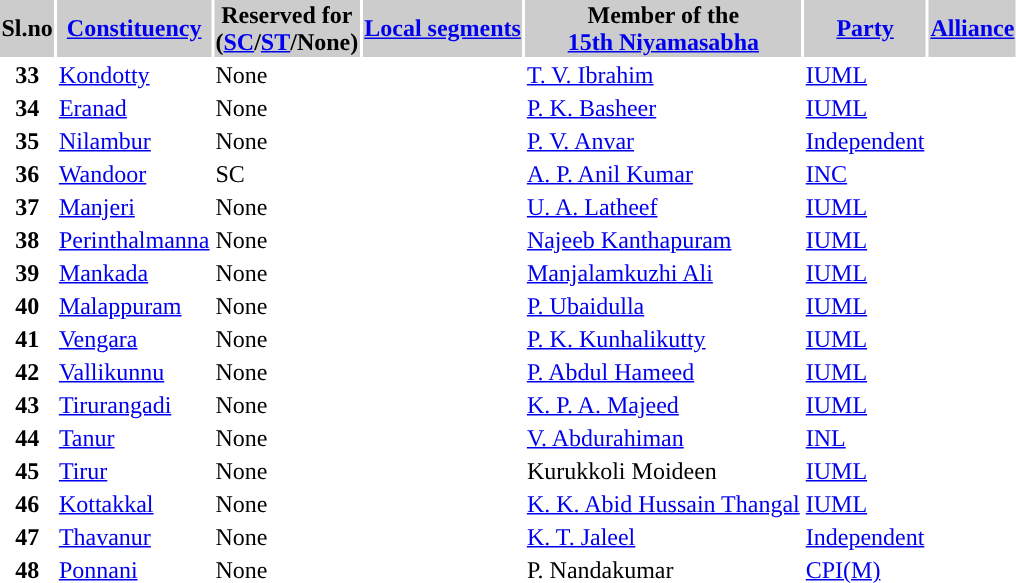<table class="sortable" class="wikitable">
<tr style="background:#ccc; text-align:center;">
<th>Sl.no</th>
<th><a href='#'>Constituency</a></th>
<th>Reserved for <br>(<a href='#'>SC</a>/<a href='#'>ST</a>/None)</th>
<th><a href='#'>Local segments</a></th>
<th>Member of the <br><a href='#'>15th Niyamasabha</a></th>
<th><a href='#'>Party</a></th>
<th><a href='#'>Alliance</a></th>
</tr>
<tr>
<th>33</th>
<td><a href='#'>Kondotty</a></td>
<td>None</td>
<td></td>
<td><a href='#'>T. V. Ibrahim</a></td>
<td><a href='#'><span>IUML</span></a></td>
<td></td>
</tr>
<tr>
<th>34</th>
<td><a href='#'>Eranad</a></td>
<td>None</td>
<td></td>
<td><a href='#'>P. K. Basheer</a></td>
<td><a href='#'><span>IUML</span></a></td>
<td></td>
</tr>
<tr>
<th>35</th>
<td><a href='#'>Nilambur</a></td>
<td>None</td>
<td></td>
<td><a href='#'>P. V. Anvar</a></td>
<td><a href='#'><span>Independent</span></a></td>
<td></td>
</tr>
<tr>
<th>36</th>
<td><a href='#'>Wandoor</a></td>
<td>SC</td>
<td></td>
<td><a href='#'>A. P. Anil Kumar</a></td>
<td><a href='#'><span>INC</span></a></td>
<td></td>
</tr>
<tr>
<th>37</th>
<td><a href='#'>Manjeri</a></td>
<td>None</td>
<td></td>
<td><a href='#'>U. A. Latheef</a></td>
<td><a href='#'><span>IUML</span></a></td>
<td></td>
</tr>
<tr>
<th>38</th>
<td><a href='#'>Perinthalmanna</a></td>
<td>None</td>
<td></td>
<td><a href='#'>Najeeb Kanthapuram</a></td>
<td><a href='#'><span>IUML</span></a></td>
<td></td>
</tr>
<tr>
<th>39</th>
<td><a href='#'>Mankada</a></td>
<td>None</td>
<td></td>
<td><a href='#'>Manjalamkuzhi Ali</a></td>
<td><a href='#'><span>IUML</span></a></td>
<td></td>
</tr>
<tr>
<th>40</th>
<td><a href='#'>Malappuram</a></td>
<td>None</td>
<td></td>
<td><a href='#'>P. Ubaidulla</a></td>
<td><a href='#'><span>IUML</span></a></td>
<td></td>
</tr>
<tr>
<th>41</th>
<td><a href='#'>Vengara</a></td>
<td>None</td>
<td></td>
<td><a href='#'>P. K. Kunhalikutty</a></td>
<td><a href='#'><span>IUML</span></a></td>
<td></td>
</tr>
<tr>
<th>42</th>
<td><a href='#'>Vallikunnu</a></td>
<td>None</td>
<td></td>
<td><a href='#'>P. Abdul Hameed</a></td>
<td><a href='#'><span>IUML</span></a></td>
<td></td>
</tr>
<tr>
<th>43</th>
<td><a href='#'>Tirurangadi</a></td>
<td>None</td>
<td></td>
<td><a href='#'>K. P. A. Majeed</a></td>
<td><a href='#'><span>IUML</span></a></td>
<td></td>
</tr>
<tr>
<th>44</th>
<td><a href='#'>Tanur</a></td>
<td>None</td>
<td></td>
<td><a href='#'>V. Abdurahiman</a></td>
<td><a href='#'><span>INL</span></a></td>
<td></td>
</tr>
<tr>
<th>45</th>
<td><a href='#'>Tirur</a></td>
<td>None</td>
<td></td>
<td>Kurukkoli Moideen</td>
<td><a href='#'><span>IUML</span></a></td>
<td></td>
</tr>
<tr>
<th>46</th>
<td><a href='#'>Kottakkal</a></td>
<td>None</td>
<td></td>
<td><a href='#'>K. K. Abid Hussain Thangal</a></td>
<td><a href='#'><span>IUML</span></a></td>
<td></td>
</tr>
<tr>
<th>47</th>
<td><a href='#'>Thavanur</a></td>
<td>None</td>
<td></td>
<td><a href='#'>K. T. Jaleel</a></td>
<td><a href='#'><span>Independent</span></a></td>
<td></td>
</tr>
<tr>
<th>48</th>
<td><a href='#'>Ponnani</a></td>
<td>None</td>
<td></td>
<td>P. Nandakumar</td>
<td><a href='#'><span>CPI(M)</span></a></td>
<td></td>
</tr>
</table>
